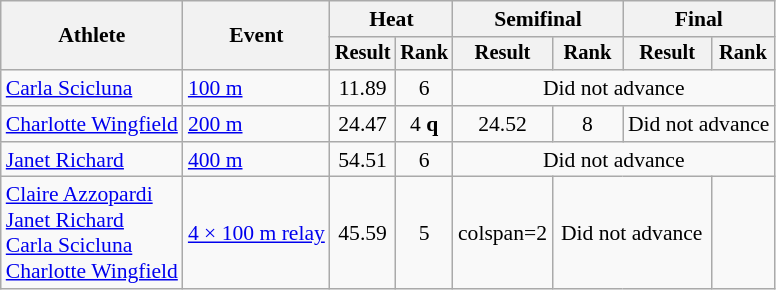<table class="wikitable" style="font-size:90%; text-align:center">
<tr>
<th rowspan=2>Athlete</th>
<th rowspan=2>Event</th>
<th colspan=2>Heat</th>
<th colspan=2>Semifinal</th>
<th colspan=2>Final</th>
</tr>
<tr style="font-size:95%">
<th>Result</th>
<th>Rank</th>
<th>Result</th>
<th>Rank</th>
<th>Result</th>
<th>Rank</th>
</tr>
<tr>
<td align=left><a href='#'>Carla Scicluna</a></td>
<td align=left rowspan=1><a href='#'>100 m</a></td>
<td>11.89</td>
<td>6</td>
<td colspan=4>Did not advance</td>
</tr>
<tr>
<td align=left><a href='#'>Charlotte Wingfield</a></td>
<td align=left rowspan=1><a href='#'>200 m</a></td>
<td>24.47</td>
<td>4 <strong>q</strong></td>
<td>24.52</td>
<td>8</td>
<td colspan=2>Did not advance</td>
</tr>
<tr>
<td align=left><a href='#'>Janet Richard</a></td>
<td align=left rowspan=1><a href='#'>400 m</a></td>
<td>54.51</td>
<td>6</td>
<td colspan=4>Did not advance</td>
</tr>
<tr>
<td align=left><a href='#'>Claire Azzopardi</a><br><a href='#'>Janet Richard</a><br><a href='#'>Carla Scicluna</a><br><a href='#'>Charlotte Wingfield</a></td>
<td align=left><a href='#'>4 × 100 m relay</a></td>
<td>45.59</td>
<td>5</td>
<td>colspan=2 </td>
<td colspan=2>Did not advance</td>
</tr>
</table>
